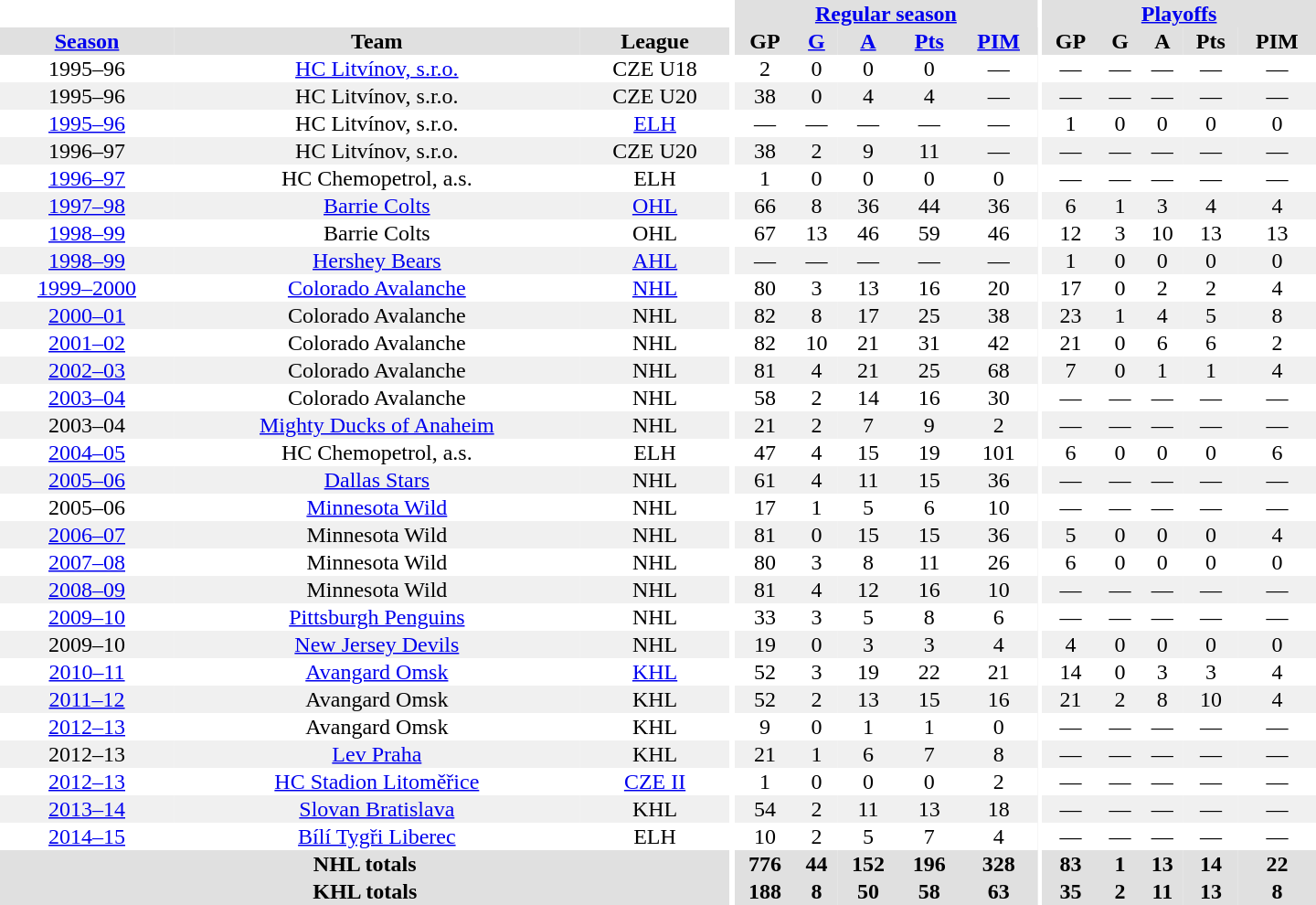<table border="0" cellpadding="1" cellspacing="0" style="text-align:center; width:60em">
<tr bgcolor="#e0e0e0">
<th colspan="3"  bgcolor="#ffffff"></th>
<th rowspan="99" bgcolor="#ffffff"></th>
<th colspan="5"><a href='#'>Regular season</a></th>
<th rowspan="99" bgcolor="#ffffff"></th>
<th colspan="5"><a href='#'>Playoffs</a></th>
</tr>
<tr bgcolor="#e0e0e0">
<th><a href='#'>Season</a></th>
<th>Team</th>
<th>League</th>
<th>GP</th>
<th><a href='#'>G</a></th>
<th><a href='#'>A</a></th>
<th><a href='#'>Pts</a></th>
<th><a href='#'>PIM</a></th>
<th>GP</th>
<th>G</th>
<th>A</th>
<th>Pts</th>
<th>PIM</th>
</tr>
<tr>
<td>1995–96</td>
<td><a href='#'>HC Litvínov, s.r.o.</a></td>
<td>CZE U18</td>
<td>2</td>
<td>0</td>
<td>0</td>
<td>0</td>
<td>—</td>
<td>—</td>
<td>—</td>
<td>—</td>
<td>—</td>
<td>—</td>
</tr>
<tr bgcolor="#f0f0f0">
<td>1995–96</td>
<td>HC Litvínov, s.r.o.</td>
<td>CZE U20</td>
<td>38</td>
<td>0</td>
<td>4</td>
<td>4</td>
<td>—</td>
<td>—</td>
<td>—</td>
<td>—</td>
<td>—</td>
<td>—</td>
</tr>
<tr>
<td><a href='#'>1995–96</a></td>
<td>HC Litvínov, s.r.o.</td>
<td><a href='#'>ELH</a></td>
<td>—</td>
<td>—</td>
<td>—</td>
<td>—</td>
<td>—</td>
<td>1</td>
<td>0</td>
<td>0</td>
<td>0</td>
<td>0</td>
</tr>
<tr bgcolor="#f0f0f0">
<td>1996–97</td>
<td>HC Litvínov, s.r.o.</td>
<td>CZE U20</td>
<td>38</td>
<td>2</td>
<td>9</td>
<td>11</td>
<td>—</td>
<td>—</td>
<td>—</td>
<td>—</td>
<td>—</td>
<td>—</td>
</tr>
<tr>
<td><a href='#'>1996–97</a></td>
<td>HC Chemopetrol, a.s.</td>
<td>ELH</td>
<td>1</td>
<td>0</td>
<td>0</td>
<td>0</td>
<td>0</td>
<td>—</td>
<td>—</td>
<td>—</td>
<td>—</td>
<td>—</td>
</tr>
<tr bgcolor="#f0f0f0">
<td><a href='#'>1997–98</a></td>
<td><a href='#'>Barrie Colts</a></td>
<td><a href='#'>OHL</a></td>
<td>66</td>
<td>8</td>
<td>36</td>
<td>44</td>
<td>36</td>
<td>6</td>
<td>1</td>
<td>3</td>
<td>4</td>
<td>4</td>
</tr>
<tr>
<td><a href='#'>1998–99</a></td>
<td>Barrie Colts</td>
<td>OHL</td>
<td>67</td>
<td>13</td>
<td>46</td>
<td>59</td>
<td>46</td>
<td>12</td>
<td>3</td>
<td>10</td>
<td>13</td>
<td>13</td>
</tr>
<tr bgcolor="#f0f0f0">
<td><a href='#'>1998–99</a></td>
<td><a href='#'>Hershey Bears</a></td>
<td><a href='#'>AHL</a></td>
<td>—</td>
<td>—</td>
<td>—</td>
<td>—</td>
<td>—</td>
<td>1</td>
<td>0</td>
<td>0</td>
<td>0</td>
<td>0</td>
</tr>
<tr>
<td><a href='#'>1999–2000</a></td>
<td><a href='#'>Colorado Avalanche</a></td>
<td><a href='#'>NHL</a></td>
<td>80</td>
<td>3</td>
<td>13</td>
<td>16</td>
<td>20</td>
<td>17</td>
<td>0</td>
<td>2</td>
<td>2</td>
<td>4</td>
</tr>
<tr bgcolor="#f0f0f0">
<td><a href='#'>2000–01</a></td>
<td>Colorado Avalanche</td>
<td>NHL</td>
<td>82</td>
<td>8</td>
<td>17</td>
<td>25</td>
<td>38</td>
<td>23</td>
<td>1</td>
<td>4</td>
<td>5</td>
<td>8</td>
</tr>
<tr>
<td><a href='#'>2001–02</a></td>
<td>Colorado Avalanche</td>
<td>NHL</td>
<td>82</td>
<td>10</td>
<td>21</td>
<td>31</td>
<td>42</td>
<td>21</td>
<td>0</td>
<td>6</td>
<td>6</td>
<td>2</td>
</tr>
<tr bgcolor="#f0f0f0">
<td><a href='#'>2002–03</a></td>
<td>Colorado Avalanche</td>
<td>NHL</td>
<td>81</td>
<td>4</td>
<td>21</td>
<td>25</td>
<td>68</td>
<td>7</td>
<td>0</td>
<td>1</td>
<td>1</td>
<td>4</td>
</tr>
<tr>
<td><a href='#'>2003–04</a></td>
<td>Colorado Avalanche</td>
<td>NHL</td>
<td>58</td>
<td>2</td>
<td>14</td>
<td>16</td>
<td>30</td>
<td>—</td>
<td>—</td>
<td>—</td>
<td>—</td>
<td>—</td>
</tr>
<tr bgcolor="#f0f0f0">
<td>2003–04</td>
<td><a href='#'>Mighty Ducks of Anaheim</a></td>
<td>NHL</td>
<td>21</td>
<td>2</td>
<td>7</td>
<td>9</td>
<td>2</td>
<td>—</td>
<td>—</td>
<td>—</td>
<td>—</td>
<td>—</td>
</tr>
<tr>
<td><a href='#'>2004–05</a></td>
<td>HC Chemopetrol, a.s.</td>
<td>ELH</td>
<td>47</td>
<td>4</td>
<td>15</td>
<td>19</td>
<td>101</td>
<td>6</td>
<td>0</td>
<td>0</td>
<td>0</td>
<td>6</td>
</tr>
<tr bgcolor="#f0f0f0">
<td><a href='#'>2005–06</a></td>
<td><a href='#'>Dallas Stars</a></td>
<td>NHL</td>
<td>61</td>
<td>4</td>
<td>11</td>
<td>15</td>
<td>36</td>
<td>—</td>
<td>—</td>
<td>—</td>
<td>—</td>
<td>—</td>
</tr>
<tr>
<td>2005–06</td>
<td><a href='#'>Minnesota Wild</a></td>
<td>NHL</td>
<td>17</td>
<td>1</td>
<td>5</td>
<td>6</td>
<td>10</td>
<td>—</td>
<td>—</td>
<td>—</td>
<td>—</td>
<td>—</td>
</tr>
<tr bgcolor="#f0f0f0">
<td><a href='#'>2006–07</a></td>
<td>Minnesota Wild</td>
<td>NHL</td>
<td>81</td>
<td>0</td>
<td>15</td>
<td>15</td>
<td>36</td>
<td>5</td>
<td>0</td>
<td>0</td>
<td>0</td>
<td>4</td>
</tr>
<tr>
<td><a href='#'>2007–08</a></td>
<td>Minnesota Wild</td>
<td>NHL</td>
<td>80</td>
<td>3</td>
<td>8</td>
<td>11</td>
<td>26</td>
<td>6</td>
<td>0</td>
<td>0</td>
<td>0</td>
<td>0</td>
</tr>
<tr bgcolor="#f0f0f0">
<td><a href='#'>2008–09</a></td>
<td>Minnesota Wild</td>
<td>NHL</td>
<td>81</td>
<td>4</td>
<td>12</td>
<td>16</td>
<td>10</td>
<td>—</td>
<td>—</td>
<td>—</td>
<td>—</td>
<td>—</td>
</tr>
<tr>
<td><a href='#'>2009–10</a></td>
<td><a href='#'>Pittsburgh Penguins</a></td>
<td>NHL</td>
<td>33</td>
<td>3</td>
<td>5</td>
<td>8</td>
<td>6</td>
<td>—</td>
<td>—</td>
<td>—</td>
<td>—</td>
<td>—</td>
</tr>
<tr bgcolor="#f0f0f0">
<td>2009–10</td>
<td><a href='#'>New Jersey Devils</a></td>
<td>NHL</td>
<td>19</td>
<td>0</td>
<td>3</td>
<td>3</td>
<td>4</td>
<td>4</td>
<td>0</td>
<td>0</td>
<td>0</td>
<td>0</td>
</tr>
<tr>
<td><a href='#'>2010–11</a></td>
<td><a href='#'>Avangard Omsk</a></td>
<td><a href='#'>KHL</a></td>
<td>52</td>
<td>3</td>
<td>19</td>
<td>22</td>
<td>21</td>
<td>14</td>
<td>0</td>
<td>3</td>
<td>3</td>
<td>4</td>
</tr>
<tr bgcolor="#f0f0f0">
<td><a href='#'>2011–12</a></td>
<td>Avangard Omsk</td>
<td>KHL</td>
<td>52</td>
<td>2</td>
<td>13</td>
<td>15</td>
<td>16</td>
<td>21</td>
<td>2</td>
<td>8</td>
<td>10</td>
<td>4</td>
</tr>
<tr>
<td><a href='#'>2012–13</a></td>
<td>Avangard Omsk</td>
<td>KHL</td>
<td>9</td>
<td>0</td>
<td>1</td>
<td>1</td>
<td>0</td>
<td>—</td>
<td>—</td>
<td>—</td>
<td>—</td>
<td>—</td>
</tr>
<tr bgcolor="#f0f0f0">
<td>2012–13</td>
<td><a href='#'>Lev Praha</a></td>
<td>KHL</td>
<td>21</td>
<td>1</td>
<td>6</td>
<td>7</td>
<td>8</td>
<td>—</td>
<td>—</td>
<td>—</td>
<td>—</td>
<td>—</td>
</tr>
<tr>
<td><a href='#'>2012–13</a></td>
<td><a href='#'>HC Stadion Litoměřice</a></td>
<td><a href='#'>CZE II</a></td>
<td>1</td>
<td>0</td>
<td>0</td>
<td>0</td>
<td>2</td>
<td>—</td>
<td>—</td>
<td>—</td>
<td>—</td>
<td>—</td>
</tr>
<tr bgcolor="#f0f0f0">
<td><a href='#'>2013–14</a></td>
<td><a href='#'>Slovan Bratislava</a></td>
<td>KHL</td>
<td>54</td>
<td>2</td>
<td>11</td>
<td>13</td>
<td>18</td>
<td>—</td>
<td>—</td>
<td>—</td>
<td>—</td>
<td>—</td>
</tr>
<tr>
<td><a href='#'>2014–15</a></td>
<td><a href='#'>Bílí Tygři Liberec</a></td>
<td>ELH</td>
<td>10</td>
<td>2</td>
<td>5</td>
<td>7</td>
<td>4</td>
<td>—</td>
<td>—</td>
<td>—</td>
<td>—</td>
<td>—</td>
</tr>
<tr bgcolor="#e0e0e0">
<th colspan="3">NHL totals</th>
<th>776</th>
<th>44</th>
<th>152</th>
<th>196</th>
<th>328</th>
<th>83</th>
<th>1</th>
<th>13</th>
<th>14</th>
<th>22</th>
</tr>
<tr bgcolor="#e0e0e0">
<th colspan="3">KHL totals</th>
<th>188</th>
<th>8</th>
<th>50</th>
<th>58</th>
<th>63</th>
<th>35</th>
<th>2</th>
<th>11</th>
<th>13</th>
<th>8</th>
</tr>
</table>
